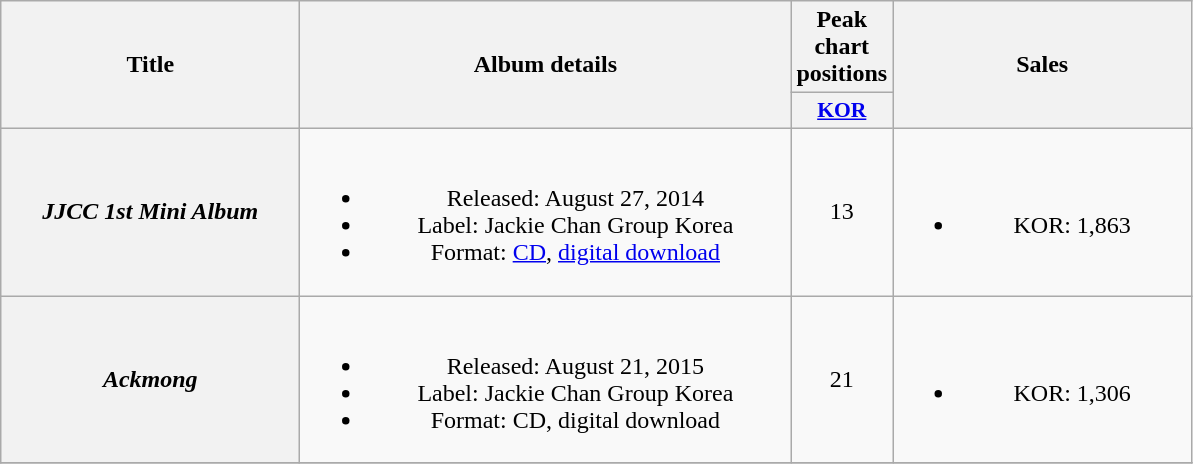<table class="wikitable plainrowheaders" style="text-align:center;">
<tr>
<th scope="col" rowspan="2" style="width:12em;">Title</th>
<th scope="col" rowspan="2" style="width:20em;">Album details</th>
<th scope="col" colspan="1">Peak chart positions</th>
<th scope="col" rowspan="2" style="width:12em;">Sales</th>
</tr>
<tr>
<th scope="col" style="width:3em;font-size:90%;"><a href='#'>KOR</a><br></th>
</tr>
<tr>
<th scope="row"><em>JJCC 1st Mini Album</em></th>
<td><br><ul><li>Released: August 27, 2014</li><li>Label: Jackie Chan Group Korea</li><li>Format: <a href='#'>CD</a>, <a href='#'>digital download</a></li></ul></td>
<td>13</td>
<td><br><ul><li>KOR: 1,863</li></ul></td>
</tr>
<tr>
<th scope="row"><em>Ackmong</em></th>
<td><br><ul><li>Released: August 21, 2015</li><li>Label: Jackie Chan Group Korea</li><li>Format: CD, digital download</li></ul></td>
<td>21</td>
<td><br><ul><li>KOR: 1,306</li></ul></td>
</tr>
<tr>
</tr>
</table>
